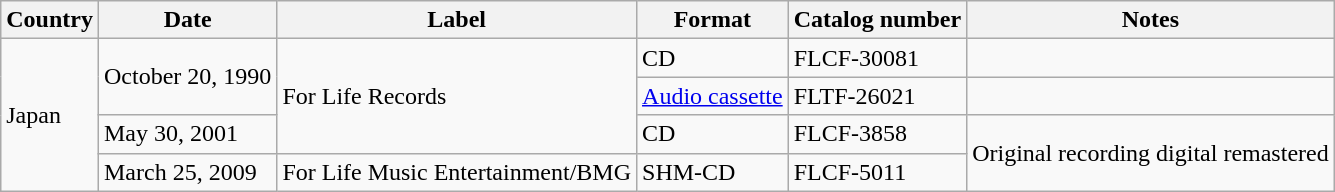<table class="wikitable">
<tr>
<th>Country</th>
<th>Date</th>
<th>Label</th>
<th>Format</th>
<th>Catalog number</th>
<th>Notes</th>
</tr>
<tr>
<td rowspan="4">Japan</td>
<td rowspan="2">October 20, 1990</td>
<td rowspan="3">For Life Records</td>
<td>CD</td>
<td>FLCF-30081</td>
<td></td>
</tr>
<tr>
<td><a href='#'>Audio cassette</a></td>
<td>FLTF-26021</td>
<td></td>
</tr>
<tr>
<td>May 30, 2001</td>
<td>CD</td>
<td>FLCF-3858</td>
<td rowspan="2">Original recording digital remastered</td>
</tr>
<tr>
<td>March 25, 2009</td>
<td>For Life Music Entertainment/BMG</td>
<td>SHM-CD</td>
<td>FLCF-5011</td>
</tr>
</table>
